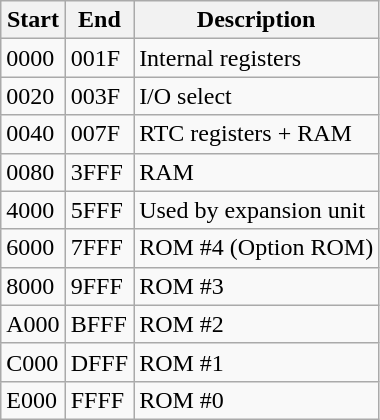<table class="wikitable">
<tr>
<th>Start</th>
<th>End</th>
<th>Description</th>
</tr>
<tr>
<td>0000</td>
<td>001F</td>
<td>Internal registers</td>
</tr>
<tr>
<td>0020</td>
<td>003F</td>
<td>I/O select</td>
</tr>
<tr>
<td>0040</td>
<td>007F</td>
<td>RTC registers + RAM</td>
</tr>
<tr>
<td>0080</td>
<td>3FFF</td>
<td>RAM</td>
</tr>
<tr>
<td>4000</td>
<td>5FFF</td>
<td>Used by expansion unit</td>
</tr>
<tr>
<td>6000</td>
<td>7FFF</td>
<td>ROM #4 (Option ROM)</td>
</tr>
<tr>
<td>8000</td>
<td>9FFF</td>
<td>ROM #3</td>
</tr>
<tr>
<td>A000</td>
<td>BFFF</td>
<td>ROM #2</td>
</tr>
<tr>
<td>C000</td>
<td>DFFF</td>
<td>ROM #1</td>
</tr>
<tr>
<td>E000</td>
<td>FFFF</td>
<td>ROM #0</td>
</tr>
</table>
